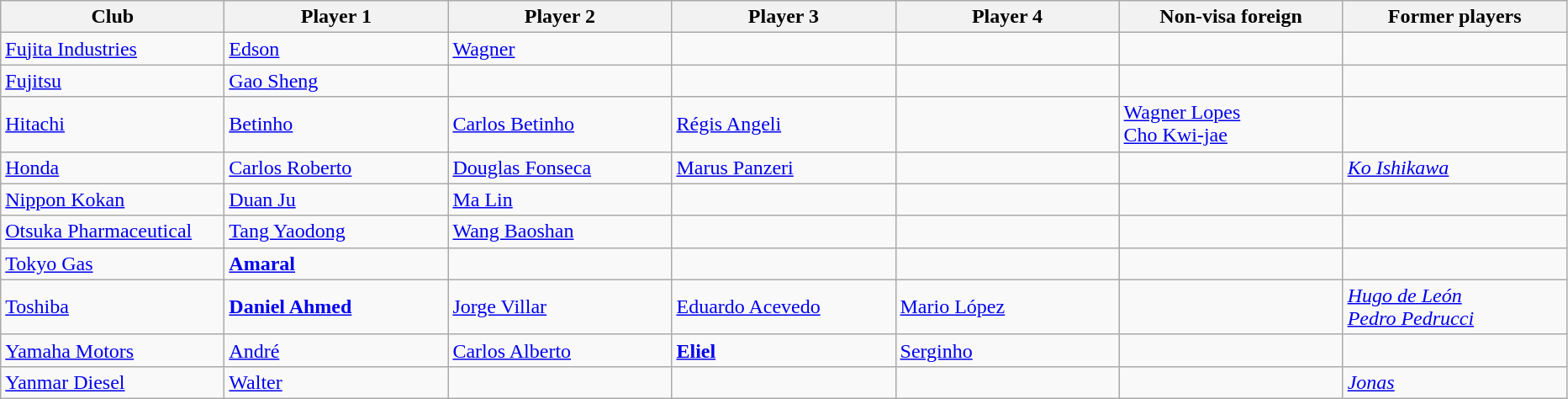<table class="wikitable">
<tr>
<th width="170">Club</th>
<th width="170">Player 1</th>
<th width="170">Player 2</th>
<th width="170">Player 3</th>
<th width="170">Player 4</th>
<th width="170">Non-visa foreign</th>
<th width="170">Former players</th>
</tr>
<tr>
<td><a href='#'>Fujita Industries</a></td>
<td> <a href='#'>Edson</a></td>
<td> <a href='#'>Wagner</a></td>
<td></td>
<td></td>
<td></td>
<td></td>
</tr>
<tr>
<td><a href='#'>Fujitsu</a></td>
<td> <a href='#'>Gao Sheng</a></td>
<td></td>
<td></td>
<td></td>
<td></td>
<td></td>
</tr>
<tr>
<td><a href='#'>Hitachi</a></td>
<td> <a href='#'>Betinho</a></td>
<td> <a href='#'>Carlos Betinho</a></td>
<td> <a href='#'>Régis Angeli</a></td>
<td></td>
<td> <a href='#'>Wagner Lopes</a><br> <a href='#'>Cho Kwi-jae</a></td>
<td></td>
</tr>
<tr>
<td><a href='#'>Honda</a></td>
<td> <a href='#'>Carlos Roberto</a></td>
<td> <a href='#'>Douglas Fonseca</a></td>
<td> <a href='#'>Marus Panzeri</a></td>
<td></td>
<td></td>
<td> <em><a href='#'>Ko Ishikawa</a></em></td>
</tr>
<tr>
<td><a href='#'>Nippon Kokan</a></td>
<td> <a href='#'>Duan Ju</a></td>
<td> <a href='#'>Ma Lin</a></td>
<td></td>
<td></td>
<td></td>
<td></td>
</tr>
<tr>
<td><a href='#'>Otsuka Pharmaceutical</a></td>
<td> <a href='#'>Tang Yaodong</a></td>
<td> <a href='#'>Wang Baoshan</a></td>
<td></td>
<td></td>
<td></td>
<td></td>
</tr>
<tr>
<td><a href='#'>Tokyo Gas</a></td>
<td> <strong><a href='#'>Amaral</a></strong></td>
<td></td>
<td></td>
<td></td>
<td></td>
<td></td>
</tr>
<tr>
<td><a href='#'>Toshiba</a></td>
<td> <strong><a href='#'>Daniel Ahmed</a></strong></td>
<td> <a href='#'>Jorge Villar</a></td>
<td> <a href='#'>Eduardo Acevedo</a></td>
<td> <a href='#'>Mario López</a></td>
<td></td>
<td> <em><a href='#'>Hugo de León</a></em><br> <em><a href='#'>Pedro Pedrucci</a></em></td>
</tr>
<tr>
<td><a href='#'>Yamaha Motors</a></td>
<td> <a href='#'>André</a></td>
<td> <a href='#'>Carlos Alberto</a></td>
<td> <strong><a href='#'>Eliel</a></strong></td>
<td> <a href='#'>Serginho</a></td>
<td></td>
<td></td>
</tr>
<tr>
<td><a href='#'>Yanmar Diesel</a></td>
<td> <a href='#'>Walter</a></td>
<td></td>
<td></td>
<td></td>
<td></td>
<td> <em><a href='#'>Jonas</a></em></td>
</tr>
</table>
